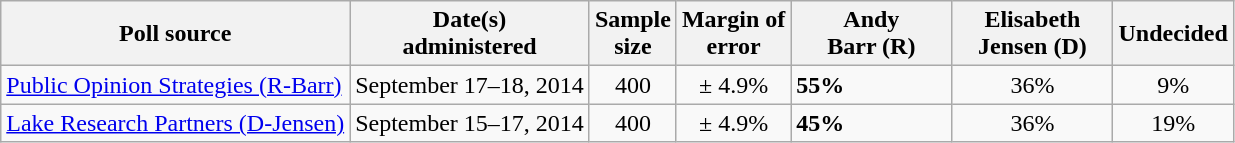<table class="wikitable">
<tr>
<th>Poll source</th>
<th>Date(s)<br>administered</th>
<th>Sample<br>size</th>
<th>Margin of<br>error</th>
<th style="width:100px;">Andy<br>Barr (R)</th>
<th style="width:100px;">Elisabeth<br>Jensen (D)</th>
<th>Undecided</th>
</tr>
<tr>
<td><a href='#'>Public Opinion Strategies (R-Barr)</a></td>
<td align=center>September 17–18, 2014</td>
<td align=center>400</td>
<td align=center>± 4.9%</td>
<td><strong>55%</strong></td>
<td align=center>36%</td>
<td align=center>9%</td>
</tr>
<tr>
<td><a href='#'>Lake Research Partners (D-Jensen)</a></td>
<td align=center>September 15–17, 2014</td>
<td align=center>400</td>
<td align=center>± 4.9%</td>
<td><strong>45%</strong></td>
<td align=center>36%</td>
<td align=center>19%</td>
</tr>
</table>
